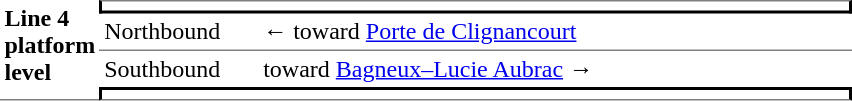<table border=0 cellspacing=0 cellpadding=3>
<tr>
<td style="border-bottom:solid 1px gray;" width=50 rowspan=10 valign=top><strong>Line 4 platform level</strong></td>
<td style="border-top:solid 1px gray;border-right:solid 2px black;border-left:solid 2px black;border-bottom:solid 2px black;text-align:center;" colspan=2></td>
</tr>
<tr>
<td style="border-bottom:solid 1px gray;" width=100>Northbound</td>
<td style="border-bottom:solid 1px gray;" width=390>←   toward <a href='#'>Porte de Clignancourt</a> </td>
</tr>
<tr>
<td>Southbound</td>
<td>   toward <a href='#'>Bagneux–Lucie Aubrac</a>  →</td>
</tr>
<tr>
<td style="border-top:solid 2px black;border-right:solid 2px black;border-left:solid 2px black;border-bottom:solid 1px gray;text-align:center;" colspan=2></td>
</tr>
</table>
